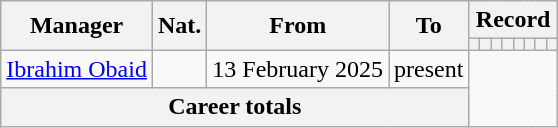<table class="wikitable" style="text-align: center">
<tr>
<th rowspan="2">Manager</th>
<th rowspan="2">Nat.</th>
<th rowspan="2">From</th>
<th rowspan="2">To</th>
<th colspan="8">Record</th>
</tr>
<tr>
<th></th>
<th></th>
<th></th>
<th></th>
<th></th>
<th></th>
<th></th>
<th></th>
</tr>
<tr>
<td><a href='#'>Ibrahim Obaid</a></td>
<td></td>
<td>13 February 2025</td>
<td>present<br></td>
</tr>
<tr>
<th colspan=4>Career totals<br></th>
</tr>
</table>
